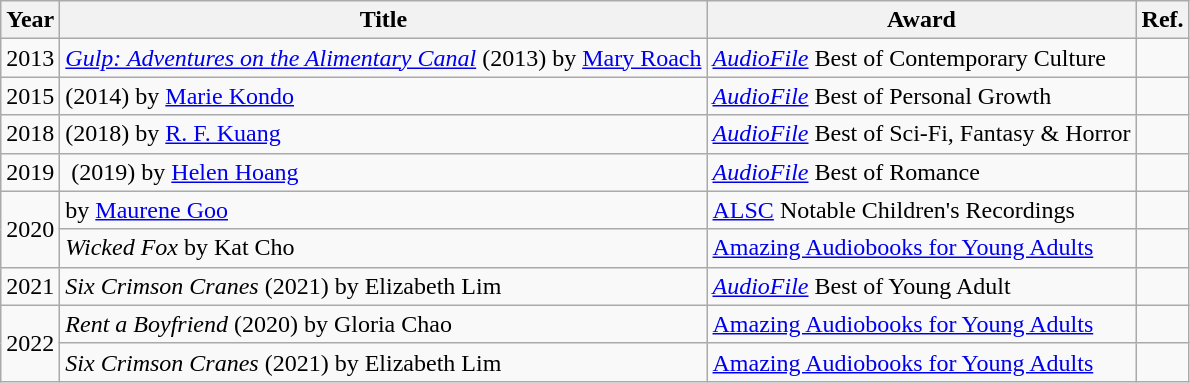<table class="wikitable sortable mw-collapsible">
<tr>
<th>Year</th>
<th>Title</th>
<th>Award</th>
<th>Ref.</th>
</tr>
<tr>
<td>2013</td>
<td><em><a href='#'>Gulp: Adventures on the Alimentary Canal</a></em> (2013) by <a href='#'>Mary Roach</a></td>
<td><em><a href='#'>AudioFile</a></em> Best of Contemporary Culture</td>
<td></td>
</tr>
<tr>
<td>2015</td>
<td><em></em> (2014) by <a href='#'>Marie Kondo</a></td>
<td><em><a href='#'>AudioFile</a></em> Best of Personal Growth</td>
<td></td>
</tr>
<tr>
<td>2018</td>
<td><em></em> (2018) by <a href='#'>R. F. Kuang</a></td>
<td><em><a href='#'>AudioFile</a></em> Best of Sci-Fi, Fantasy & Horror</td>
<td></td>
</tr>
<tr>
<td>2019</td>
<td><em></em> (2019) by <a href='#'>Helen Hoang</a></td>
<td><em><a href='#'>AudioFile</a></em> Best of Romance</td>
<td></td>
</tr>
<tr>
<td rowspan="2">2020</td>
<td><em></em> by <a href='#'>Maurene Goo</a></td>
<td><a href='#'>ALSC</a> Notable Children's Recordings</td>
<td></td>
</tr>
<tr>
<td><em>Wicked Fox</em> by Kat Cho</td>
<td><a href='#'>Amazing Audiobooks for Young Adults</a></td>
<td></td>
</tr>
<tr>
<td>2021</td>
<td><em>Six Crimson Cranes</em> (2021) by Elizabeth Lim</td>
<td><em><a href='#'>AudioFile</a></em> Best of Young Adult</td>
<td></td>
</tr>
<tr>
<td rowspan="2">2022</td>
<td><em>Rent a Boyfriend</em> (2020) by Gloria Chao</td>
<td><a href='#'>Amazing Audiobooks for Young Adults</a></td>
<td></td>
</tr>
<tr>
<td><em>Six Crimson Cranes</em> (2021) by Elizabeth Lim</td>
<td><a href='#'>Amazing Audiobooks for Young Adults</a></td>
<td></td>
</tr>
</table>
